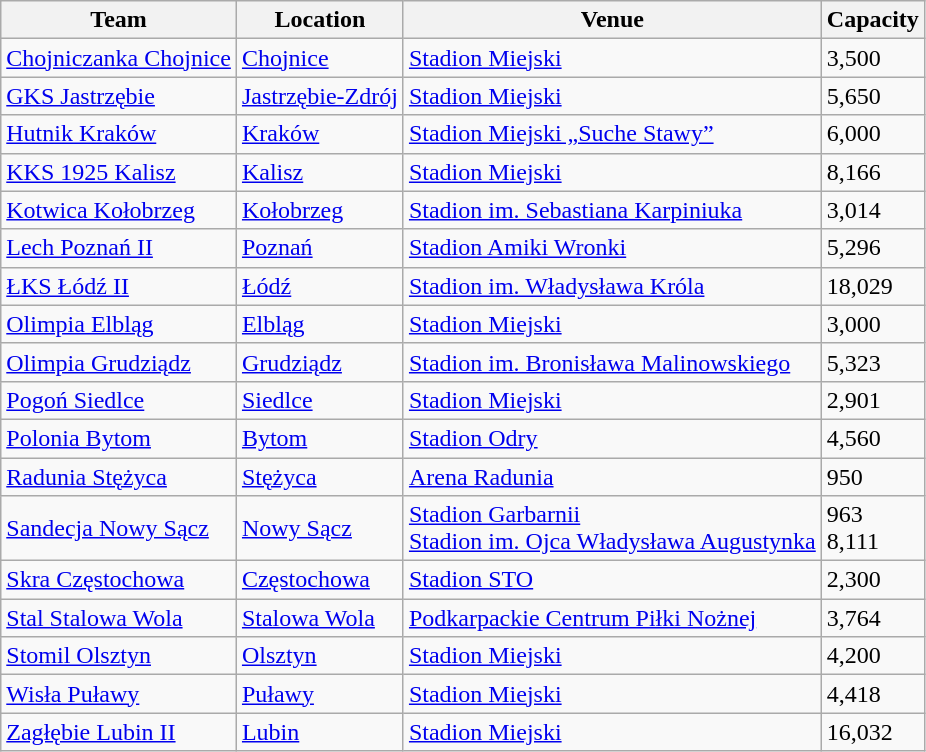<table class="wikitable sortable" style="text-align: left;">
<tr>
<th>Team</th>
<th>Location</th>
<th>Venue</th>
<th>Capacity</th>
</tr>
<tr>
<td><a href='#'>Chojniczanka Chojnice</a></td>
<td><a href='#'>Chojnice</a></td>
<td><a href='#'>Stadion Miejski</a></td>
<td>3,500</td>
</tr>
<tr>
<td><a href='#'>GKS Jastrzębie</a></td>
<td><a href='#'>Jastrzębie-Zdrój</a></td>
<td><a href='#'>Stadion Miejski</a></td>
<td>5,650</td>
</tr>
<tr>
<td><a href='#'>Hutnik Kraków</a></td>
<td><a href='#'>Kraków</a></td>
<td><a href='#'>Stadion Miejski „Suche Stawy”</a></td>
<td>6,000</td>
</tr>
<tr>
<td><a href='#'>KKS 1925 Kalisz</a></td>
<td><a href='#'>Kalisz</a></td>
<td><a href='#'>Stadion Miejski</a></td>
<td>8,166</td>
</tr>
<tr>
<td><a href='#'>Kotwica Kołobrzeg</a></td>
<td><a href='#'>Kołobrzeg</a></td>
<td><a href='#'>Stadion im. Sebastiana Karpiniuka</a></td>
<td>3,014</td>
</tr>
<tr>
<td><a href='#'>Lech Poznań II</a></td>
<td><a href='#'>Poznań</a></td>
<td><a href='#'>Stadion Amiki Wronki</a></td>
<td>5,296</td>
</tr>
<tr>
<td><a href='#'>ŁKS Łódź II</a></td>
<td><a href='#'>Łódź</a></td>
<td><a href='#'>Stadion im. Władysława Króla</a></td>
<td>18,029</td>
</tr>
<tr>
<td><a href='#'>Olimpia Elbląg</a></td>
<td><a href='#'>Elbląg</a></td>
<td><a href='#'>Stadion Miejski</a></td>
<td>3,000</td>
</tr>
<tr>
<td><a href='#'>Olimpia Grudziądz</a></td>
<td><a href='#'>Grudziądz</a></td>
<td><a href='#'>Stadion im. Bronisława Malinowskiego</a></td>
<td>5,323</td>
</tr>
<tr>
<td><a href='#'>Pogoń Siedlce</a></td>
<td><a href='#'>Siedlce</a></td>
<td><a href='#'>Stadion Miejski</a></td>
<td>2,901</td>
</tr>
<tr>
<td><a href='#'>Polonia Bytom</a></td>
<td><a href='#'>Bytom</a></td>
<td><a href='#'>Stadion Odry</a> </td>
<td>4,560</td>
</tr>
<tr>
<td><a href='#'>Radunia Stężyca</a></td>
<td><a href='#'>Stężyca</a></td>
<td><a href='#'>Arena Radunia</a></td>
<td>950</td>
</tr>
<tr>
<td><a href='#'>Sandecja Nowy Sącz</a></td>
<td><a href='#'>Nowy Sącz</a></td>
<td><a href='#'>Stadion Garbarnii</a><br><a href='#'>Stadion im. Ojca Władysława Augustynka</a></td>
<td>963<br>8,111</td>
</tr>
<tr>
<td><a href='#'>Skra Częstochowa</a></td>
<td><a href='#'>Częstochowa</a></td>
<td><a href='#'>Stadion STO</a></td>
<td>2,300</td>
</tr>
<tr>
<td><a href='#'>Stal Stalowa Wola</a></td>
<td><a href='#'>Stalowa Wola</a></td>
<td><a href='#'>Podkarpackie Centrum Piłki Nożnej</a></td>
<td>3,764</td>
</tr>
<tr>
<td><a href='#'>Stomil Olsztyn</a></td>
<td><a href='#'>Olsztyn</a></td>
<td><a href='#'>Stadion Miejski</a></td>
<td>4,200</td>
</tr>
<tr>
<td><a href='#'>Wisła Puławy</a></td>
<td><a href='#'>Puławy</a></td>
<td><a href='#'>Stadion Miejski</a></td>
<td>4,418</td>
</tr>
<tr>
<td><a href='#'>Zagłębie Lubin II</a></td>
<td><a href='#'>Lubin</a></td>
<td><a href='#'>Stadion Miejski</a></td>
<td>16,032</td>
</tr>
</table>
